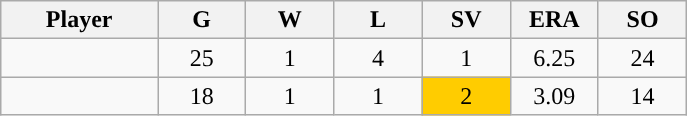<table class="wikitable sortable">
<tr>
<th bgcolor="#DDDDFF" width="16%">Player</th>
<th bgcolor="#DDDDFF" width="9%">G</th>
<th bgcolor="#DDDDFF" width="9%">W</th>
<th bgcolor="#DDDDFF" width="9%">L</th>
<th bgcolor="#DDDDFF" width="9%">SV</th>
<th bgcolor="#DDDDFF" width="9%">ERA</th>
<th bgcolor="#DDDDFF" width="9%">SO</th>
</tr>
<tr align="center">
<td></td>
<td>25</td>
<td>1</td>
<td>4</td>
<td>1</td>
<td>6.25</td>
<td>24</td>
</tr>
<tr align="center">
<td></td>
<td>18</td>
<td>1</td>
<td>1</td>
<td style="background:#fc0;">2</td>
<td>3.09</td>
<td>14</td>
</tr>
</table>
